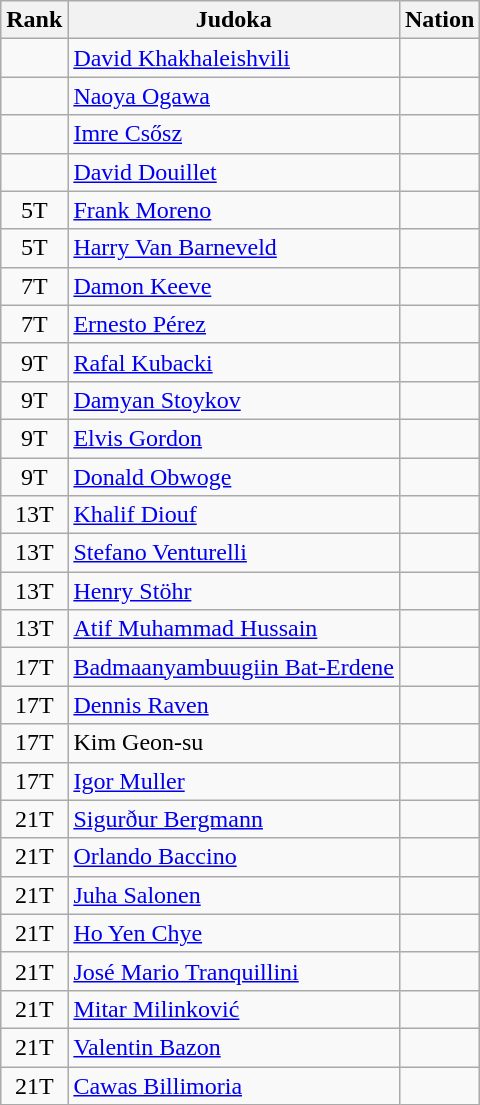<table class="wikitable sortable" style="text-align:center">
<tr>
<th>Rank</th>
<th>Judoka</th>
<th>Nation</th>
</tr>
<tr>
<td></td>
<td align="left"><a href='#'>David Khakhaleishvili</a></td>
<td align="left"></td>
</tr>
<tr>
<td></td>
<td align="left"><a href='#'>Naoya Ogawa</a></td>
<td align="left"></td>
</tr>
<tr>
<td></td>
<td align="left"><a href='#'>Imre Csősz</a></td>
<td align="left"></td>
</tr>
<tr>
<td></td>
<td align="left"><a href='#'>David Douillet</a></td>
<td align="left"></td>
</tr>
<tr>
<td>5T</td>
<td align="left"><a href='#'>Frank Moreno</a></td>
<td align="left"></td>
</tr>
<tr>
<td>5T</td>
<td align="left"><a href='#'>Harry Van Barneveld</a></td>
<td align="left"></td>
</tr>
<tr>
<td>7T</td>
<td align="left"><a href='#'>Damon Keeve</a></td>
<td align="left"></td>
</tr>
<tr>
<td>7T</td>
<td align="left"><a href='#'>Ernesto Pérez</a></td>
<td align="left"></td>
</tr>
<tr>
<td>9T</td>
<td align="left"><a href='#'>Rafal Kubacki</a></td>
<td align="left"></td>
</tr>
<tr>
<td>9T</td>
<td align="left"><a href='#'>Damyan Stoykov</a></td>
<td align="left"></td>
</tr>
<tr>
<td>9T</td>
<td align="left"><a href='#'>Elvis Gordon</a></td>
<td align="left"></td>
</tr>
<tr>
<td>9T</td>
<td align="left"><a href='#'>Donald Obwoge</a></td>
<td align="left"></td>
</tr>
<tr>
<td>13T</td>
<td align="left"><a href='#'>Khalif Diouf</a></td>
<td align="left"></td>
</tr>
<tr>
<td>13T</td>
<td align="left"><a href='#'>Stefano Venturelli</a></td>
<td align="left"></td>
</tr>
<tr>
<td>13T</td>
<td align="left"><a href='#'>Henry Stöhr</a></td>
<td align="left"></td>
</tr>
<tr>
<td>13T</td>
<td align="left"><a href='#'>Atif Muhammad Hussain</a></td>
<td align="left"></td>
</tr>
<tr>
<td>17T</td>
<td align="left"><a href='#'>Badmaanyambuugiin Bat-Erdene</a></td>
<td align="left"></td>
</tr>
<tr>
<td>17T</td>
<td align="left"><a href='#'>Dennis Raven</a></td>
<td align="left"></td>
</tr>
<tr>
<td>17T</td>
<td align="left">Kim Geon-su</td>
<td align="left"></td>
</tr>
<tr>
<td>17T</td>
<td align="left"><a href='#'>Igor Muller</a></td>
<td align="left"></td>
</tr>
<tr>
<td>21T</td>
<td align="left"><a href='#'>Sigurður Bergmann</a></td>
<td align="left"></td>
</tr>
<tr>
<td>21T</td>
<td align="left"><a href='#'>Orlando Baccino</a></td>
<td align="left"></td>
</tr>
<tr>
<td>21T</td>
<td align="left"><a href='#'>Juha Salonen</a></td>
<td align="left"></td>
</tr>
<tr>
<td>21T</td>
<td align="left"><a href='#'>Ho Yen Chye</a></td>
<td align="left"></td>
</tr>
<tr>
<td>21T</td>
<td align="left"><a href='#'>José Mario Tranquillini</a></td>
<td align="left"></td>
</tr>
<tr>
<td>21T</td>
<td align="left"><a href='#'>Mitar Milinković</a></td>
<td align="left"></td>
</tr>
<tr>
<td>21T</td>
<td align="left"><a href='#'>Valentin Bazon</a></td>
<td align="left"></td>
</tr>
<tr>
<td>21T</td>
<td align="left"><a href='#'>Cawas Billimoria</a></td>
<td align="left"></td>
</tr>
</table>
